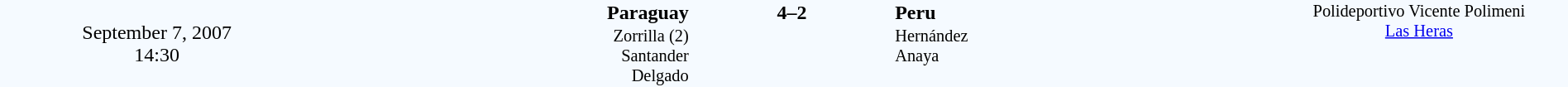<table style="width: 100%; background:#F5FAFF;" cellspacing="0">
<tr>
<td align=center rowspan=3 width=20%>September 7, 2007<br>14:30</td>
</tr>
<tr>
<td width=24% align=right><strong>Paraguay</strong></td>
<td align=center width=13%><strong>4–2</strong></td>
<td width=24%><strong>Peru</strong></td>
<td style=font-size:85% rowspan=3 valign=top align=center>Polideportivo Vicente Polimeni<br><a href='#'>Las Heras</a></td>
</tr>
<tr style=font-size:85%>
<td align=right valign=top>Zorrilla (2)<br>Santander<br>Delgado</td>
<td></td>
<td valign=top>Hernández<br>Anaya</td>
</tr>
</table>
